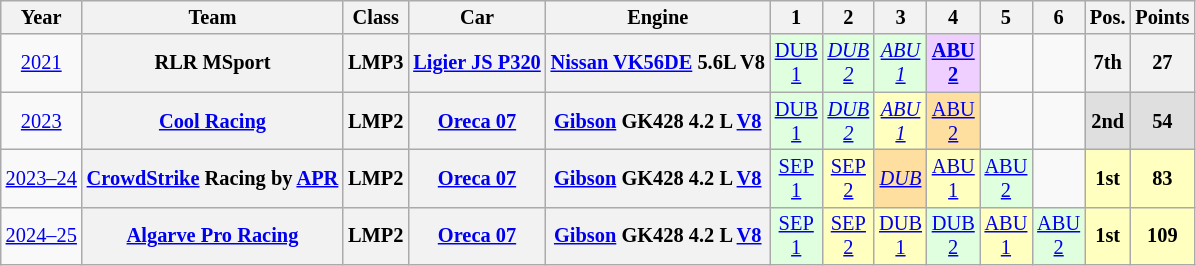<table class="wikitable" style="text-align:center; font-size:85%">
<tr>
<th>Year</th>
<th>Team</th>
<th>Class</th>
<th>Car</th>
<th>Engine</th>
<th>1</th>
<th>2</th>
<th>3</th>
<th>4</th>
<th>5</th>
<th>6</th>
<th>Pos.</th>
<th>Points</th>
</tr>
<tr>
<td><a href='#'>2021</a></td>
<th nowrap>RLR MSport</th>
<th>LMP3</th>
<th nowrap><a href='#'>Ligier JS P320</a></th>
<th nowrap><a href='#'>Nissan VK56DE</a> 5.6L V8</th>
<td style="background:#DFFFDF;"><a href='#'>DUB<br>1</a><br></td>
<td style="background:#DFFFDF;"><em><a href='#'>DUB<br>2</a></em><br></td>
<td style="background:#DFFFDF;"><em><a href='#'>ABU<br>1</a></em><br></td>
<td style="background:#EFCFFF;"><strong><a href='#'>ABU<br>2</a></strong><br></td>
<td></td>
<td></td>
<th>7th</th>
<th>27</th>
</tr>
<tr>
<td><a href='#'>2023</a></td>
<th nowrap><a href='#'>Cool Racing</a></th>
<th>LMP2</th>
<th nowrap><a href='#'>Oreca 07</a></th>
<th nowrap><a href='#'>Gibson</a> GK428 4.2 L <a href='#'>V8</a></th>
<td style="background:#DFFFDF;"><a href='#'>DUB<br>1</a><br></td>
<td style="background:#DFFFDF;"><em><a href='#'>DUB<br>2</a></em><br></td>
<td style="background:#FFFFBF;"><em><a href='#'>ABU<br>1</a></em><br></td>
<td style="background:#FFDF9F;"><a href='#'>ABU<br>2</a><br></td>
<td></td>
<td></td>
<th style="background:#DFDFDF;">2nd</th>
<th style="background:#DFDFDF;">54</th>
</tr>
<tr>
<td nowrap><a href='#'>2023–24</a></td>
<th nowrap><a href='#'>CrowdStrike</a> Racing by <a href='#'>APR</a></th>
<th>LMP2</th>
<th nowrap><a href='#'>Oreca 07</a></th>
<th nowrap><a href='#'>Gibson</a> GK428 4.2 L <a href='#'>V8</a></th>
<td style="background:#DFFFDF;"><a href='#'>SEP<br>1</a><br></td>
<td style="background:#FFFFBF;"><a href='#'>SEP<br>2</a><br></td>
<td style="background:#FFDF9F;"><em><a href='#'>DUB</a></em><br></td>
<td style="background:#FFFFBF;"><a href='#'>ABU<br>1</a><br></td>
<td style="background:#DFFFDF;"><a href='#'>ABU<br>2</a><br></td>
<td></td>
<th style="background:#FFFFBF;">1st</th>
<th style="background:#FFFFBF;">83</th>
</tr>
<tr>
<td nowrap><a href='#'>2024–25</a></td>
<th nowrap><a href='#'>Algarve Pro Racing</a></th>
<th>LMP2</th>
<th nowrap><a href='#'>Oreca 07</a></th>
<th nowrap><a href='#'>Gibson</a> GK428 4.2 L <a href='#'>V8</a></th>
<td style="background:#DFFFDF;"><a href='#'>SEP<br>1</a><br></td>
<td style="background:#FFFFBF;"><a href='#'>SEP<br>2</a><br></td>
<td style="background:#FFFFBF;"><a href='#'>DUB<br>1</a><br></td>
<td style="background:#DFFFDF;"><a href='#'>DUB<br>2</a><br></td>
<td style="background:#FFFFBF;"><a href='#'>ABU<br>1</a><br></td>
<td style="background:#DFFFDF;"><a href='#'>ABU<br>2</a><br></td>
<th style="background:#FFFFBF;">1st</th>
<th style="background:#FFFFBF;">109</th>
</tr>
</table>
